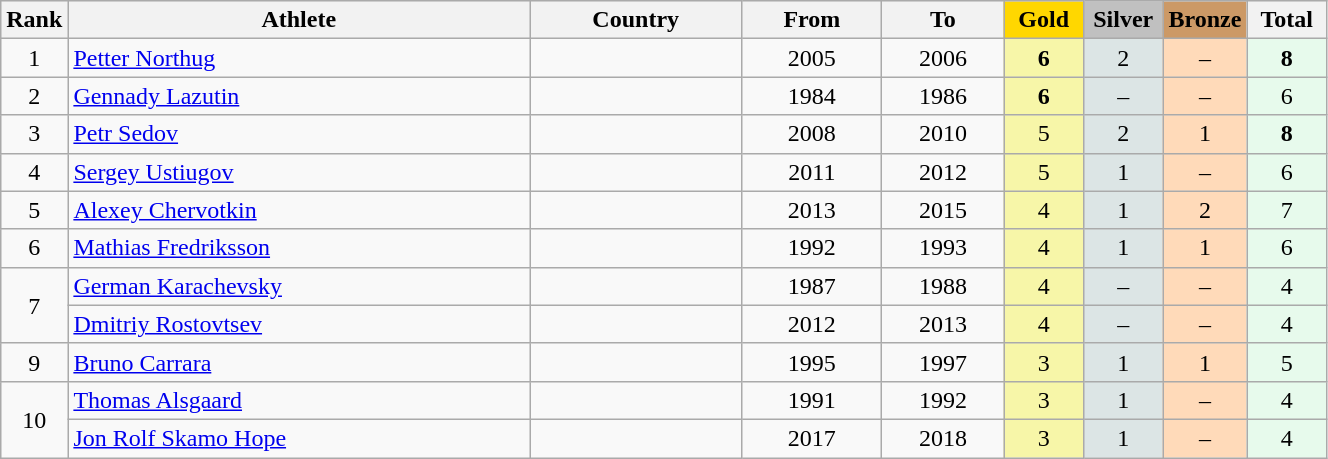<table class="wikitable plainrowheaders" width=70% style="text-align:center">
<tr style="background-color:#EDEDED;">
<th class="hintergrundfarbe5" style="width:1em">Rank</th>
<th class="hintergrundfarbe5">Athlete</th>
<th class="hintergrundfarbe5" style="width:16%">Country</th>
<th class="hintergrundfarbe5">From</th>
<th class="hintergrundfarbe5">To</th>
<th style="background:    gold; width:6%">Gold</th>
<th style="background:  silver; width:6%">Silver</th>
<th style="background: #CC9966; width:6%">Bronze</th>
<th class="hintergrundfarbe5" style="width:6%">Total</th>
</tr>
<tr>
<td>1</td>
<td align=left><a href='#'>Petter Northug</a></td>
<td align=left></td>
<td>2005</td>
<td>2006</td>
<td bgcolor="#F7F6A8"><strong>6</strong></td>
<td bgcolor="#DCE5E5">2</td>
<td bgcolor="#FFDAB9">–</td>
<td bgcolor="#E7FAEC"><strong>8</strong></td>
</tr>
<tr>
<td>2</td>
<td align=left><a href='#'>Gennady Lazutin</a></td>
<td align=left></td>
<td>1984</td>
<td>1986</td>
<td bgcolor="#F7F6A8"><strong>6</strong></td>
<td bgcolor="#DCE5E5">–</td>
<td bgcolor="#FFDAB9">–</td>
<td bgcolor="#E7FAEC">6</td>
</tr>
<tr>
<td>3</td>
<td align=left><a href='#'>Petr Sedov</a></td>
<td align=left></td>
<td>2008</td>
<td>2010</td>
<td bgcolor="#F7F6A8">5</td>
<td bgcolor="#DCE5E5">2</td>
<td bgcolor="#FFDAB9">1</td>
<td bgcolor="#E7FAEC"><strong>8</strong></td>
</tr>
<tr>
<td>4</td>
<td align=left><a href='#'>Sergey Ustiugov</a></td>
<td align=left></td>
<td>2011</td>
<td>2012</td>
<td bgcolor="#F7F6A8">5</td>
<td bgcolor="#DCE5E5">1</td>
<td bgcolor="#FFDAB9">–</td>
<td bgcolor="#E7FAEC">6</td>
</tr>
<tr>
<td>5</td>
<td align=left><a href='#'>Alexey Chervotkin</a></td>
<td align=left></td>
<td>2013</td>
<td>2015</td>
<td bgcolor="#F7F6A8">4</td>
<td bgcolor="#DCE5E5">1</td>
<td bgcolor="#FFDAB9">2</td>
<td bgcolor="#E7FAEC">7</td>
</tr>
<tr>
<td>6</td>
<td align=left><a href='#'>Mathias Fredriksson</a></td>
<td align=left></td>
<td>1992</td>
<td>1993</td>
<td bgcolor="#F7F6A8">4</td>
<td bgcolor="#DCE5E5">1</td>
<td bgcolor="#FFDAB9">1</td>
<td bgcolor="#E7FAEC">6</td>
</tr>
<tr>
<td rowspan=2>7</td>
<td align=left><a href='#'>German Karachevsky</a></td>
<td align=left></td>
<td>1987</td>
<td>1988</td>
<td bgcolor="#F7F6A8">4</td>
<td bgcolor="#DCE5E5">–</td>
<td bgcolor="#FFDAB9">–</td>
<td bgcolor="#E7FAEC">4</td>
</tr>
<tr>
<td align=left><a href='#'>Dmitriy Rostovtsev</a></td>
<td align=left></td>
<td>2012</td>
<td>2013</td>
<td bgcolor="#F7F6A8">4</td>
<td bgcolor="#DCE5E5">–</td>
<td bgcolor="#FFDAB9">–</td>
<td bgcolor="#E7FAEC">4</td>
</tr>
<tr>
<td>9</td>
<td align=left><a href='#'>Bruno Carrara</a></td>
<td align=left></td>
<td>1995</td>
<td>1997</td>
<td bgcolor="#F7F6A8">3</td>
<td bgcolor="#DCE5E5">1</td>
<td bgcolor="#FFDAB9">1</td>
<td bgcolor="#E7FAEC">5</td>
</tr>
<tr align="center">
<td rowspan=2>10</td>
<td align=left><a href='#'>Thomas Alsgaard</a></td>
<td align=left></td>
<td>1991</td>
<td>1992</td>
<td bgcolor="#F7F6A8">3</td>
<td bgcolor="#DCE5E5">1</td>
<td bgcolor="#FFDAB9">–</td>
<td bgcolor="#E7FAEC">4</td>
</tr>
<tr align="center">
<td align=left><a href='#'>Jon Rolf Skamo Hope</a></td>
<td align=left></td>
<td>2017</td>
<td>2018</td>
<td bgcolor="#F7F6A8">3</td>
<td bgcolor="#DCE5E5">1</td>
<td bgcolor="#FFDAB9">–</td>
<td bgcolor="#E7FAEC">4</td>
</tr>
</table>
